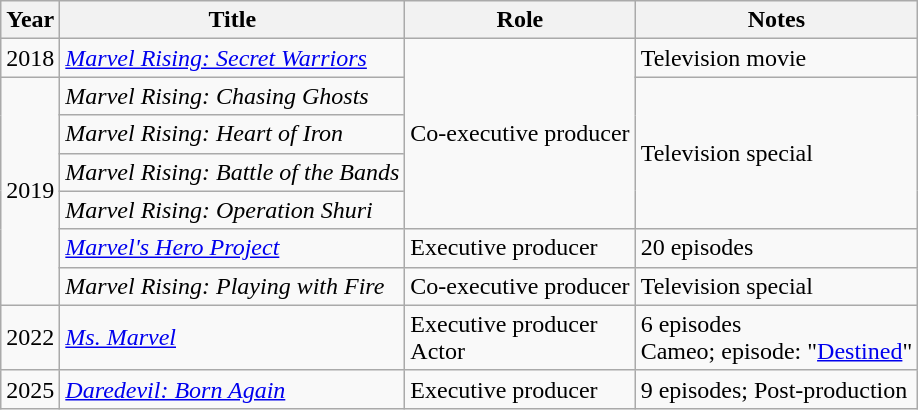<table class="wikitable sortable">
<tr>
<th>Year</th>
<th>Title</th>
<th>Role</th>
<th class=unsortable>Notes</th>
</tr>
<tr>
<td>2018</td>
<td><em><a href='#'>Marvel Rising: Secret Warriors</a></em></td>
<td rowspan="5">Co-executive producer</td>
<td>Television movie</td>
</tr>
<tr>
<td rowspan="6">2019</td>
<td><em>Marvel Rising: Chasing Ghosts</em></td>
<td rowspan="4">Television special</td>
</tr>
<tr>
<td><em>Marvel Rising: Heart of Iron</em></td>
</tr>
<tr>
<td><em>Marvel Rising: Battle of the Bands</em></td>
</tr>
<tr>
<td><em>Marvel Rising: Operation Shuri</em></td>
</tr>
<tr>
<td><em><a href='#'>Marvel's Hero Project</a></em></td>
<td>Executive producer</td>
<td>20 episodes</td>
</tr>
<tr>
<td><em>Marvel Rising: Playing with Fire</em></td>
<td>Co-executive producer</td>
<td>Television special</td>
</tr>
<tr>
<td>2022</td>
<td><em><a href='#'>Ms. Marvel</a></em></td>
<td>Executive producer<br>Actor</td>
<td>6 episodes<br>Cameo; episode: "<a href='#'>Destined</a>"</td>
</tr>
<tr>
<td>2025</td>
<td><em><a href='#'>Daredevil: Born Again</a></em></td>
<td>Executive producer</td>
<td>9 episodes; Post-production</td>
</tr>
</table>
